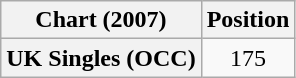<table class="wikitable plainrowheaders" style="text-align:center">
<tr>
<th scope="col">Chart (2007)</th>
<th scope="col">Position</th>
</tr>
<tr>
<th scope="row">UK Singles (OCC)</th>
<td>175</td>
</tr>
</table>
